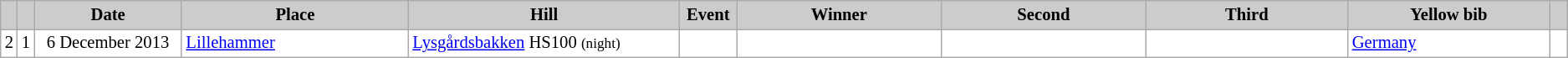<table class="wikitable plainrowheaders" style="background:#fff; font-size:86%; line-height:16px; border:grey solid 1px; border-collapse:collapse;">
<tr style="background:#ccc; text-align:center;">
<th scope="col" style="background:#ccc; width=20 px;"></th>
<th scope="col" style="background:#ccc; width=30 px;"></th>
<th scope="col" style="background:#ccc; width:125px;">Date</th>
<th scope="col" style="background:#ccc; width:200px;">Place</th>
<th scope="col" style="background:#ccc; width:240px;">Hill</th>
<th scope="col" style="background:#ccc; width:40px;">Event</th>
<th scope="col" style="background:#ccc; width:185px;">Winner</th>
<th scope="col" style="background:#ccc; width:185px;">Second</th>
<th scope="col" style="background:#ccc; width:185px;">Third</th>
<th scope="col" style="background:#ccc; width:180px;">Yellow bib</th>
<th scope="col" style="background:#ccc; width:10px;"></th>
</tr>
<tr>
<td align=center>2</td>
<td align=center>1</td>
<td align=right>6 December 2013  </td>
<td> <a href='#'>Lillehammer</a></td>
<td><a href='#'>Lysgårdsbakken</a> HS100 <small>(night)</small></td>
<td align=right></td>
<td></td>
<td></td>
<td></td>
<td> <a href='#'>Germany</a></td>
<td></td>
</tr>
</table>
